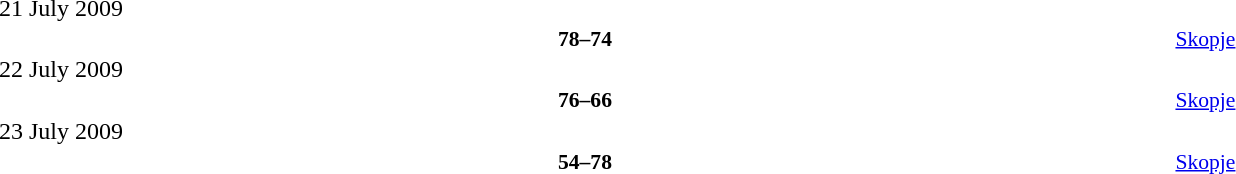<table style="width:100%;" cellspacing="1">
<tr>
<th width=25%></th>
<th width=3%></th>
<th width=6%></th>
<th width=3%></th>
<th width=25%></th>
</tr>
<tr>
<td>21 July 2009</td>
</tr>
<tr style=font-size:90%>
<td align=right><strong></strong></td>
<td></td>
<td align=center><strong>78–74</strong></td>
<td></td>
<td><strong></strong></td>
<td><a href='#'>Skopje</a></td>
</tr>
<tr>
<td>22 July 2009</td>
</tr>
<tr style=font-size:90%>
<td align=right><strong></strong></td>
<td></td>
<td align=center><strong>76–66</strong></td>
<td></td>
<td><strong></strong></td>
<td><a href='#'>Skopje</a></td>
</tr>
<tr>
<td>23 July 2009</td>
</tr>
<tr style=font-size:90%>
<td align=right><strong></strong></td>
<td></td>
<td align=center><strong>54–78</strong></td>
<td></td>
<td><strong></strong></td>
<td><a href='#'>Skopje</a></td>
</tr>
</table>
